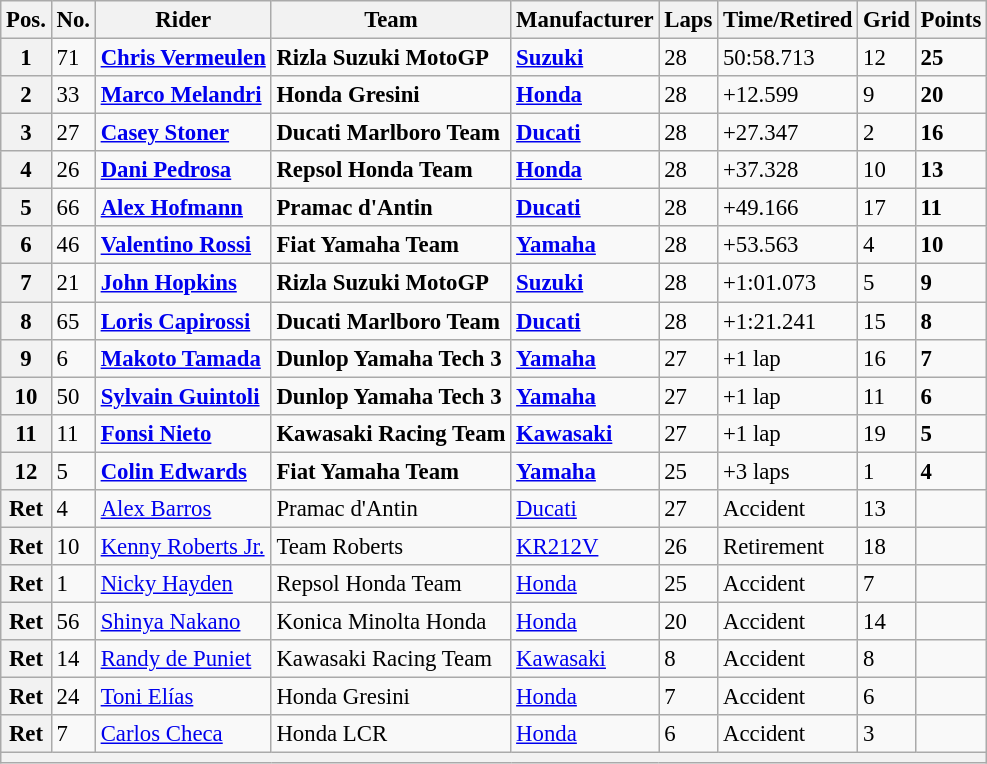<table class="wikitable" style="font-size: 95%;">
<tr>
<th>Pos.</th>
<th>No.</th>
<th>Rider</th>
<th>Team</th>
<th>Manufacturer</th>
<th>Laps</th>
<th>Time/Retired</th>
<th>Grid</th>
<th>Points</th>
</tr>
<tr>
<th>1</th>
<td>71</td>
<td> <strong><a href='#'>Chris Vermeulen</a></strong></td>
<td><strong>Rizla Suzuki MotoGP</strong></td>
<td><strong><a href='#'>Suzuki</a></strong></td>
<td>28</td>
<td>50:58.713</td>
<td>12</td>
<td><strong>25</strong></td>
</tr>
<tr>
<th>2</th>
<td>33</td>
<td> <strong><a href='#'>Marco Melandri</a></strong></td>
<td><strong>Honda Gresini</strong></td>
<td><strong><a href='#'>Honda</a></strong></td>
<td>28</td>
<td>+12.599</td>
<td>9</td>
<td><strong>20</strong></td>
</tr>
<tr>
<th>3</th>
<td>27</td>
<td> <strong><a href='#'>Casey Stoner</a></strong></td>
<td><strong>Ducati Marlboro Team</strong></td>
<td><strong><a href='#'>Ducati</a></strong></td>
<td>28</td>
<td>+27.347</td>
<td>2</td>
<td><strong>16</strong></td>
</tr>
<tr>
<th>4</th>
<td>26</td>
<td> <strong><a href='#'>Dani Pedrosa</a></strong></td>
<td><strong>Repsol Honda Team</strong></td>
<td><strong><a href='#'>Honda</a></strong></td>
<td>28</td>
<td>+37.328</td>
<td>10</td>
<td><strong>13</strong></td>
</tr>
<tr>
<th>5</th>
<td>66</td>
<td> <strong><a href='#'>Alex Hofmann</a></strong></td>
<td><strong>Pramac d'Antin</strong></td>
<td><strong><a href='#'>Ducati</a></strong></td>
<td>28</td>
<td>+49.166</td>
<td>17</td>
<td><strong>11</strong></td>
</tr>
<tr>
<th>6</th>
<td>46</td>
<td> <strong><a href='#'>Valentino Rossi</a></strong></td>
<td><strong>Fiat Yamaha Team</strong></td>
<td><strong><a href='#'>Yamaha</a></strong></td>
<td>28</td>
<td>+53.563</td>
<td>4</td>
<td><strong>10</strong></td>
</tr>
<tr>
<th>7</th>
<td>21</td>
<td> <strong><a href='#'>John Hopkins</a></strong></td>
<td><strong>Rizla Suzuki MotoGP</strong></td>
<td><strong><a href='#'>Suzuki</a></strong></td>
<td>28</td>
<td>+1:01.073</td>
<td>5</td>
<td><strong>9</strong></td>
</tr>
<tr>
<th>8</th>
<td>65</td>
<td> <strong><a href='#'>Loris Capirossi</a></strong></td>
<td><strong>Ducati Marlboro Team</strong></td>
<td><strong><a href='#'>Ducati</a></strong></td>
<td>28</td>
<td>+1:21.241</td>
<td>15</td>
<td><strong>8</strong></td>
</tr>
<tr>
<th>9</th>
<td>6</td>
<td> <strong><a href='#'>Makoto Tamada</a></strong></td>
<td><strong>Dunlop Yamaha Tech 3</strong></td>
<td><strong><a href='#'>Yamaha</a></strong></td>
<td>27</td>
<td>+1 lap</td>
<td>16</td>
<td><strong>7</strong></td>
</tr>
<tr>
<th>10</th>
<td>50</td>
<td> <strong><a href='#'>Sylvain Guintoli</a></strong></td>
<td><strong>Dunlop Yamaha Tech 3</strong></td>
<td><strong><a href='#'>Yamaha</a></strong></td>
<td>27</td>
<td>+1 lap</td>
<td>11</td>
<td><strong>6</strong></td>
</tr>
<tr>
<th>11</th>
<td>11</td>
<td> <strong><a href='#'>Fonsi Nieto</a></strong></td>
<td><strong>Kawasaki Racing Team</strong></td>
<td><strong><a href='#'>Kawasaki</a></strong></td>
<td>27</td>
<td>+1 lap</td>
<td>19</td>
<td><strong>5</strong></td>
</tr>
<tr>
<th>12</th>
<td>5</td>
<td> <strong><a href='#'>Colin Edwards</a></strong></td>
<td><strong>Fiat Yamaha Team</strong></td>
<td><strong><a href='#'>Yamaha</a></strong></td>
<td>25</td>
<td>+3 laps</td>
<td>1</td>
<td><strong>4</strong></td>
</tr>
<tr>
<th>Ret</th>
<td>4</td>
<td> <a href='#'>Alex Barros</a></td>
<td>Pramac d'Antin</td>
<td><a href='#'>Ducati</a></td>
<td>27</td>
<td>Accident</td>
<td>13</td>
<td></td>
</tr>
<tr>
<th>Ret</th>
<td>10</td>
<td> <a href='#'>Kenny Roberts Jr.</a></td>
<td>Team Roberts</td>
<td><a href='#'>KR212V</a></td>
<td>26</td>
<td>Retirement</td>
<td>18</td>
<td></td>
</tr>
<tr>
<th>Ret</th>
<td>1</td>
<td> <a href='#'>Nicky Hayden</a></td>
<td>Repsol Honda Team</td>
<td><a href='#'>Honda</a></td>
<td>25</td>
<td>Accident</td>
<td>7</td>
<td></td>
</tr>
<tr>
<th>Ret</th>
<td>56</td>
<td> <a href='#'>Shinya Nakano</a></td>
<td>Konica Minolta Honda</td>
<td><a href='#'>Honda</a></td>
<td>20</td>
<td>Accident</td>
<td>14</td>
<td></td>
</tr>
<tr>
<th>Ret</th>
<td>14</td>
<td> <a href='#'>Randy de Puniet</a></td>
<td>Kawasaki Racing Team</td>
<td><a href='#'>Kawasaki</a></td>
<td>8</td>
<td>Accident</td>
<td>8</td>
<td></td>
</tr>
<tr>
<th>Ret</th>
<td>24</td>
<td> <a href='#'>Toni Elías</a></td>
<td>Honda Gresini</td>
<td><a href='#'>Honda</a></td>
<td>7</td>
<td>Accident</td>
<td>6</td>
<td></td>
</tr>
<tr>
<th>Ret</th>
<td>7</td>
<td> <a href='#'>Carlos Checa</a></td>
<td>Honda LCR</td>
<td><a href='#'>Honda</a></td>
<td>6</td>
<td>Accident</td>
<td>3</td>
<td></td>
</tr>
<tr>
<th colspan=9></th>
</tr>
</table>
